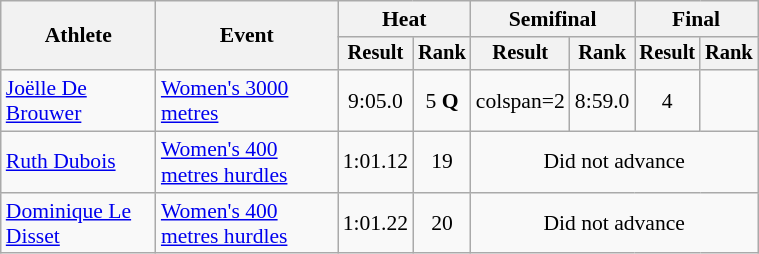<table class="wikitable" style="font-size:90%; width:40%">
<tr>
<th rowspan="2">Athlete</th>
<th rowspan="2">Event</th>
<th colspan="2">Heat</th>
<th colspan="2">Semifinal</th>
<th colspan="2">Final</th>
</tr>
<tr style="font-size:95%">
<th>Result</th>
<th>Rank</th>
<th>Result</th>
<th>Rank</th>
<th>Result</th>
<th>Rank</th>
</tr>
<tr align=center>
<td align=left><a href='#'>Joëlle De Brouwer</a></td>
<td align=left><a href='#'>Women's 3000 metres</a></td>
<td>9:05.0</td>
<td>5 <strong>Q</strong></td>
<td>colspan=2 </td>
<td>8:59.0</td>
<td>4</td>
</tr>
<tr align=center>
<td align=left><a href='#'>Ruth Dubois</a></td>
<td align=left><a href='#'>Women's 400 metres hurdles</a></td>
<td>1:01.12</td>
<td>19</td>
<td colspan=4>Did not advance</td>
</tr>
<tr align=center>
<td align=left><a href='#'>Dominique Le Disset</a></td>
<td align=left><a href='#'>Women's 400 metres hurdles</a></td>
<td>1:01.22</td>
<td>20</td>
<td colspan=4>Did not advance</td>
</tr>
</table>
